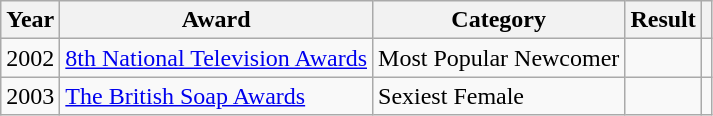<table class="wikitable sortable">
<tr>
<th>Year</th>
<th>Award</th>
<th>Category</th>
<th>Result</th>
<th scope=col class=unsortable></th>
</tr>
<tr>
<td>2002</td>
<td><a href='#'>8th National Television Awards</a></td>
<td>Most Popular Newcomer</td>
<td></td>
<td align="center"></td>
</tr>
<tr>
<td>2003</td>
<td><a href='#'>The British Soap Awards</a></td>
<td>Sexiest Female</td>
<td></td>
<td align="center"></td>
</tr>
</table>
